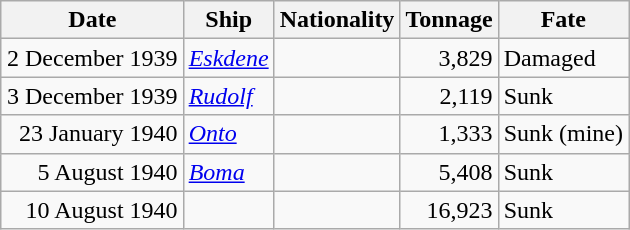<table class="wikitable sortable" style="margin: 1em auto 1em auto;"|->
<tr>
<th>Date</th>
<th>Ship</th>
<th>Nationality</th>
<th>Tonnage</th>
<th>Fate</th>
</tr>
<tr>
<td align="right">2 December 1939</td>
<td align="left"><a href='#'><em>Eskdene</em></a></td>
<td align="left"></td>
<td align="right">3,829</td>
<td align="left">Damaged</td>
</tr>
<tr>
<td align="right">3 December 1939</td>
<td align="left"><a href='#'><em>Rudolf</em></a></td>
<td align="left"></td>
<td align="right">2,119</td>
<td align="left">Sunk</td>
</tr>
<tr>
<td align="right">23 January 1940</td>
<td align="left"><a href='#'><em>Onto</em></a></td>
<td align="left"></td>
<td align="right">1,333</td>
<td align="left">Sunk (mine)</td>
</tr>
<tr>
<td align="right">5 August 1940</td>
<td align="left"><a href='#'><em>Boma</em></a></td>
<td align="left"></td>
<td align="right">5,408</td>
<td align="left">Sunk</td>
</tr>
<tr>
<td align="right">10 August 1940</td>
<td align="left"></td>
<td align="left"></td>
<td align="right">16,923</td>
<td align="left">Sunk</td>
</tr>
</table>
